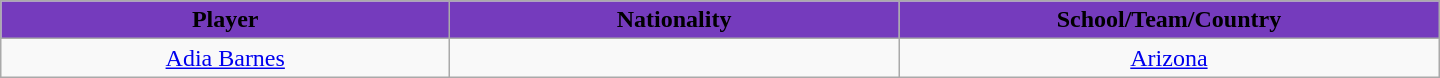<table class="wikitable" style="text-align:center; width:60em">
<tr>
<th style="background: #753BBD" width="10%"><span>Player</span></th>
<th style="background: #753BBD" width="10%"><span>Nationality</span></th>
<th style="background: #753BBD" width="10%"><span>School/Team/Country</span></th>
</tr>
<tr>
<td><a href='#'>Adia Barnes</a></td>
<td></td>
<td><a href='#'>Arizona</a></td>
</tr>
</table>
